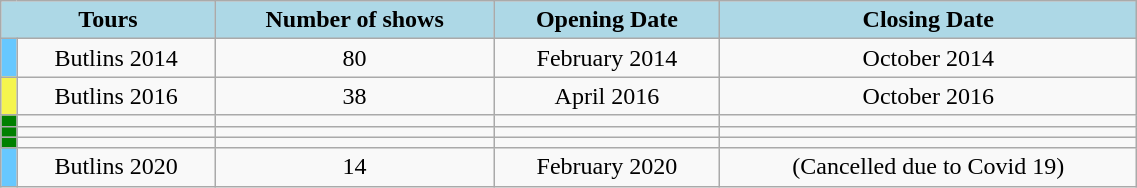<table class="wikitable" style="text-align:center; width:60%;">
<tr>
<th colspan=2 style="background:LightBlue;">Tours</th>
<th style="background:LightBlue;">Number of shows</th>
<th style="background:LightBlue;">Opening Date</th>
<th style="background:Lightblue;">Closing Date</th>
</tr>
<tr>
<td style="background: #67C8FF;"></td>
<td>Butlins 2014</td>
<td>80</td>
<td>February 2014</td>
<td>October 2014</td>
</tr>
<tr>
<td style="background:#F5F54E;"></td>
<td>Butlins 2016</td>
<td>38</td>
<td>April 2016</td>
<td>October 2016</td>
</tr>
<tr>
<td style="background:green;"></td>
<td></td>
<td></td>
<td></td>
<td></td>
</tr>
<tr>
<td style="background:green;"></td>
<td></td>
<td></td>
<td></td>
<td></td>
</tr>
<tr>
<td style="background:green;"></td>
<td></td>
<td></td>
<td></td>
<td></td>
</tr>
<tr>
<td style="background: #67C8FF;"></td>
<td>Butlins 2020</td>
<td>14</td>
<td>February 2020</td>
<td>(Cancelled due to Covid 19)</td>
</tr>
</table>
